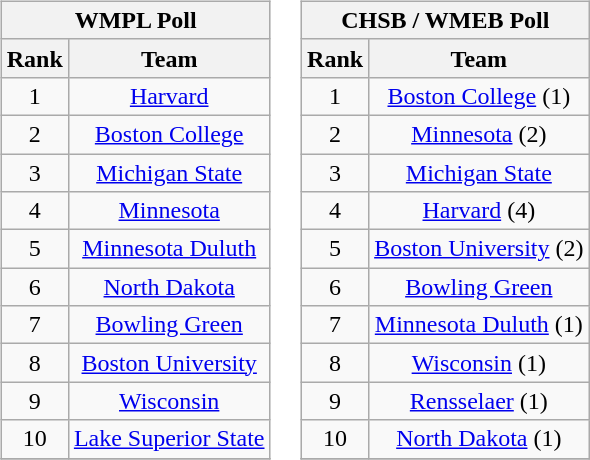<table>
<tr style="vertical-align:top;">
<td><br><table class="wikitable" style="text-align:center;">
<tr>
<th colspan=2><strong>WMPL Poll</strong></th>
</tr>
<tr>
<th>Rank</th>
<th>Team</th>
</tr>
<tr>
<td>1</td>
<td><a href='#'>Harvard</a></td>
</tr>
<tr>
<td>2</td>
<td><a href='#'>Boston College</a></td>
</tr>
<tr>
<td>3</td>
<td><a href='#'>Michigan State</a></td>
</tr>
<tr>
<td>4</td>
<td><a href='#'>Minnesota</a></td>
</tr>
<tr>
<td>5</td>
<td><a href='#'>Minnesota Duluth</a></td>
</tr>
<tr>
<td>6</td>
<td><a href='#'>North Dakota</a></td>
</tr>
<tr>
<td>7</td>
<td><a href='#'>Bowling Green</a></td>
</tr>
<tr>
<td>8</td>
<td><a href='#'>Boston University</a></td>
</tr>
<tr>
<td>9</td>
<td><a href='#'>Wisconsin</a></td>
</tr>
<tr>
<td>10</td>
<td><a href='#'>Lake Superior State</a></td>
</tr>
<tr>
</tr>
</table>
</td>
<td><br><table class="wikitable" style="text-align:center;">
<tr>
<th colspan=2><strong>CHSB / WMEB Poll</strong></th>
</tr>
<tr>
<th>Rank</th>
<th>Team</th>
</tr>
<tr>
<td>1</td>
<td><a href='#'>Boston College</a> (1)</td>
</tr>
<tr>
<td>2</td>
<td><a href='#'>Minnesota</a> (2)</td>
</tr>
<tr>
<td>3</td>
<td><a href='#'>Michigan State</a></td>
</tr>
<tr>
<td>4</td>
<td><a href='#'>Harvard</a> (4)</td>
</tr>
<tr>
<td>5</td>
<td><a href='#'>Boston University</a> (2)</td>
</tr>
<tr>
<td>6</td>
<td><a href='#'>Bowling Green</a></td>
</tr>
<tr>
<td>7</td>
<td><a href='#'>Minnesota Duluth</a> (1)</td>
</tr>
<tr>
<td>8</td>
<td><a href='#'>Wisconsin</a> (1)</td>
</tr>
<tr>
<td>9</td>
<td><a href='#'>Rensselaer</a> (1)</td>
</tr>
<tr>
<td>10</td>
<td><a href='#'>North Dakota</a> (1)</td>
</tr>
<tr>
</tr>
</table>
</td>
</tr>
</table>
